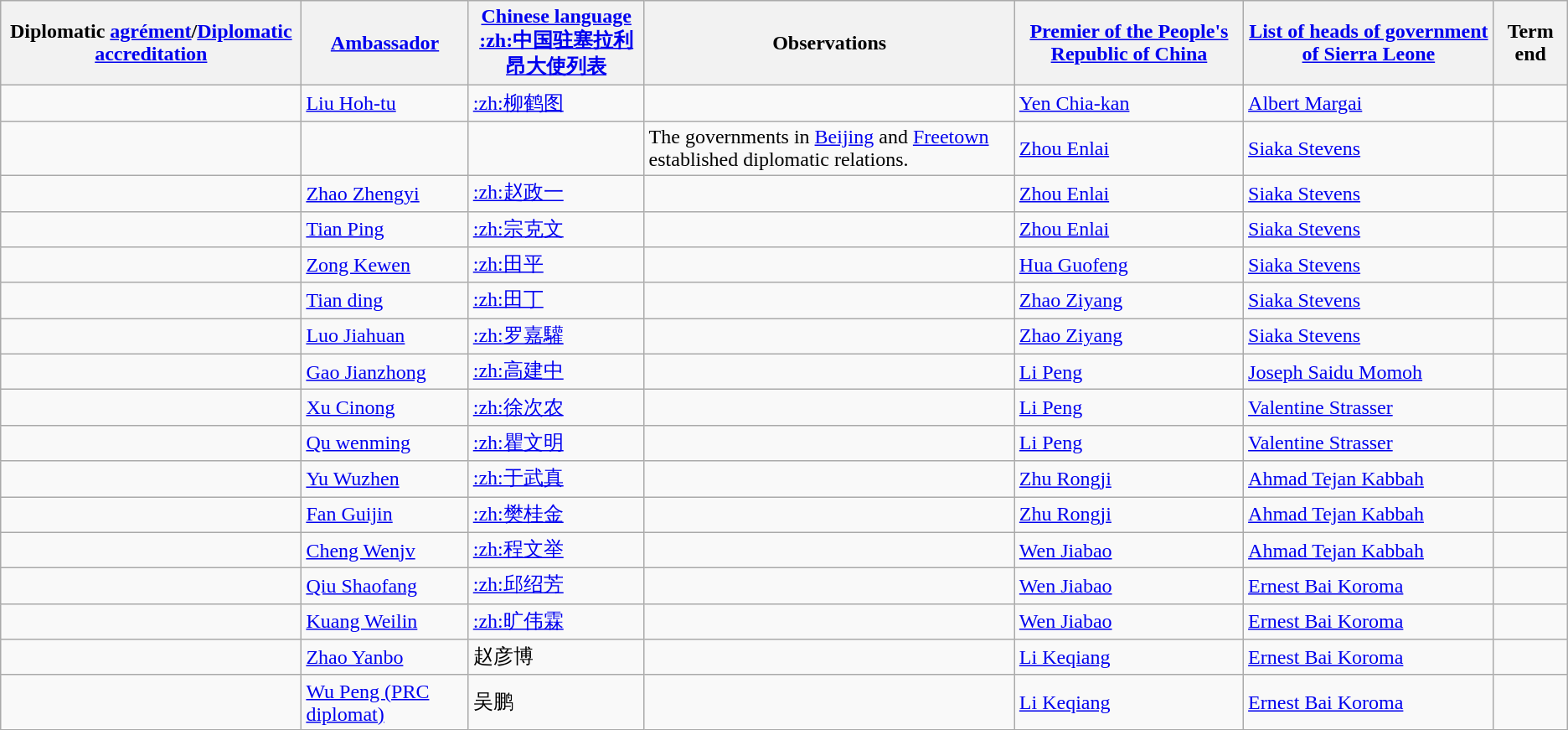<table class="wikitable sortable">
<tr>
<th>Diplomatic <a href='#'>agrément</a>/<a href='#'>Diplomatic accreditation</a></th>
<th><a href='#'>Ambassador</a></th>
<th><a href='#'>Chinese language</a><br><a href='#'>:zh:中国驻塞拉利昂大使列表</a></th>
<th>Observations</th>
<th><a href='#'>Premier of the People's Republic of China</a></th>
<th><a href='#'>List of heads of government of Sierra Leone</a></th>
<th>Term end</th>
</tr>
<tr>
<td></td>
<td><a href='#'>Liu Hoh-tu</a></td>
<td><a href='#'>:zh:柳鹤图</a></td>
<td></td>
<td><a href='#'>Yen Chia-kan</a></td>
<td><a href='#'>Albert Margai</a></td>
<td></td>
</tr>
<tr>
<td></td>
<td></td>
<td></td>
<td>The governments in <a href='#'>Beijing</a> and <a href='#'>Freetown</a> established diplomatic relations.</td>
<td><a href='#'>Zhou Enlai</a></td>
<td><a href='#'>Siaka Stevens</a></td>
<td></td>
</tr>
<tr>
<td></td>
<td><a href='#'>Zhao Zhengyi</a></td>
<td><a href='#'>:zh:赵政一</a></td>
<td></td>
<td><a href='#'>Zhou Enlai</a></td>
<td><a href='#'>Siaka Stevens</a></td>
<td></td>
</tr>
<tr>
<td></td>
<td><a href='#'>Tian Ping</a></td>
<td><a href='#'>:zh:宗克文</a></td>
<td></td>
<td><a href='#'>Zhou Enlai</a></td>
<td><a href='#'>Siaka Stevens</a></td>
<td></td>
</tr>
<tr>
<td></td>
<td><a href='#'>Zong Kewen</a></td>
<td><a href='#'>:zh:田平</a></td>
<td></td>
<td><a href='#'>Hua Guofeng</a></td>
<td><a href='#'>Siaka Stevens</a></td>
<td></td>
</tr>
<tr>
<td></td>
<td><a href='#'>Tian ding</a></td>
<td><a href='#'>:zh:田丁</a></td>
<td></td>
<td><a href='#'>Zhao Ziyang</a></td>
<td><a href='#'>Siaka Stevens</a></td>
<td></td>
</tr>
<tr>
<td></td>
<td><a href='#'>Luo Jiahuan</a></td>
<td><a href='#'>:zh:罗嘉驩</a></td>
<td></td>
<td><a href='#'>Zhao Ziyang</a></td>
<td><a href='#'>Siaka Stevens</a></td>
<td></td>
</tr>
<tr>
<td></td>
<td><a href='#'>Gao Jianzhong</a></td>
<td><a href='#'>:zh:高建中</a></td>
<td></td>
<td><a href='#'>Li Peng</a></td>
<td><a href='#'>Joseph Saidu Momoh</a></td>
<td></td>
</tr>
<tr>
<td></td>
<td><a href='#'>Xu Cinong</a></td>
<td><a href='#'>:zh:徐次农</a></td>
<td></td>
<td><a href='#'>Li Peng</a></td>
<td><a href='#'>Valentine Strasser</a></td>
<td></td>
</tr>
<tr>
<td></td>
<td><a href='#'>Qu wenming</a></td>
<td><a href='#'>:zh:瞿文明</a></td>
<td></td>
<td><a href='#'>Li Peng</a></td>
<td><a href='#'>Valentine Strasser</a></td>
<td></td>
</tr>
<tr>
<td></td>
<td><a href='#'>Yu Wuzhen</a></td>
<td><a href='#'>:zh:于武真</a></td>
<td></td>
<td><a href='#'>Zhu Rongji</a></td>
<td><a href='#'>Ahmad Tejan Kabbah</a></td>
<td></td>
</tr>
<tr>
<td></td>
<td><a href='#'>Fan Guijin</a></td>
<td><a href='#'>:zh:樊桂金</a></td>
<td></td>
<td><a href='#'>Zhu Rongji</a></td>
<td><a href='#'>Ahmad Tejan Kabbah</a></td>
<td></td>
</tr>
<tr>
<td></td>
<td><a href='#'>Cheng Wenjv</a></td>
<td><a href='#'>:zh:程文举</a></td>
<td></td>
<td><a href='#'>Wen Jiabao</a></td>
<td><a href='#'>Ahmad Tejan Kabbah</a></td>
<td></td>
</tr>
<tr>
<td></td>
<td><a href='#'>Qiu Shaofang</a></td>
<td><a href='#'>:zh:邱绍芳</a></td>
<td></td>
<td><a href='#'>Wen Jiabao</a></td>
<td><a href='#'>Ernest Bai Koroma</a></td>
<td></td>
</tr>
<tr>
<td></td>
<td><a href='#'>Kuang Weilin</a></td>
<td><a href='#'>:zh:旷伟霖</a></td>
<td></td>
<td><a href='#'>Wen Jiabao</a></td>
<td><a href='#'>Ernest Bai Koroma</a></td>
<td></td>
</tr>
<tr>
<td></td>
<td><a href='#'>Zhao Yanbo</a></td>
<td>赵彦博</td>
<td></td>
<td><a href='#'>Li Keqiang</a></td>
<td><a href='#'>Ernest Bai Koroma</a></td>
<td></td>
</tr>
<tr>
<td></td>
<td><a href='#'>Wu Peng (PRC diplomat)</a></td>
<td>吴鹏</td>
<td></td>
<td><a href='#'>Li Keqiang</a></td>
<td><a href='#'>Ernest Bai Koroma</a></td>
<td></td>
</tr>
</table>
